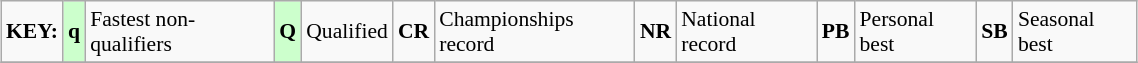<table class="wikitable" style="margin:0.5em auto; font-size:90%;position:relative;" width=60%>
<tr>
<td><strong>KEY:</strong></td>
<td bgcolor=ccffcc align=center><strong>q</strong></td>
<td>Fastest non-qualifiers</td>
<td bgcolor=ccffcc align=center><strong>Q</strong></td>
<td>Qualified</td>
<td align=center><strong>CR</strong></td>
<td>Championships record</td>
<td align=center><strong>NR</strong></td>
<td>National record</td>
<td align=center><strong>PB</strong></td>
<td>Personal best</td>
<td align=center><strong>SB</strong></td>
<td>Seasonal best</td>
</tr>
<tr>
</tr>
</table>
